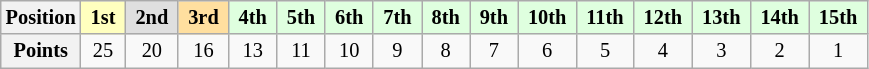<table class="wikitable" style="font-size:85%; text-align:center">
<tr>
<th>Position</th>
<td style="background:#ffffbf;"> <strong>1st</strong> </td>
<td style="background:#dfdfdf;"> <strong>2nd</strong> </td>
<td style="background:#ffdf9f;"> <strong>3rd</strong> </td>
<td style="background:#dfffdf;"> <strong>4th</strong> </td>
<td style="background:#dfffdf;"> <strong>5th</strong> </td>
<td style="background:#dfffdf;"> <strong>6th</strong> </td>
<td style="background:#dfffdf;"> <strong>7th</strong> </td>
<td style="background:#dfffdf;"> <strong>8th</strong> </td>
<td style="background:#dfffdf;"> <strong>9th</strong> </td>
<td style="background:#dfffdf;"> <strong>10th</strong> </td>
<td style="background:#dfffdf;"> <strong>11th</strong> </td>
<td style="background:#dfffdf;"> <strong>12th</strong> </td>
<td style="background:#dfffdf;"> <strong>13th</strong> </td>
<td style="background:#dfffdf;"> <strong>14th</strong> </td>
<td style="background:#dfffdf;"> <strong>15th</strong> </td>
</tr>
<tr>
<th>Points</th>
<td>25</td>
<td>20</td>
<td>16</td>
<td>13</td>
<td>11</td>
<td>10</td>
<td>9</td>
<td>8</td>
<td>7</td>
<td>6</td>
<td>5</td>
<td>4</td>
<td>3</td>
<td>2</td>
<td>1</td>
</tr>
</table>
